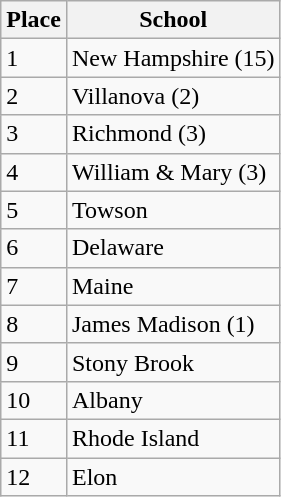<table Class="wikitable">
<tr align=center>
<th>Place</th>
<th>School</th>
</tr>
<tr>
<td>1</td>
<td>New Hampshire (15)</td>
</tr>
<tr>
<td>2</td>
<td>Villanova (2)</td>
</tr>
<tr>
<td>3</td>
<td>Richmond (3)</td>
</tr>
<tr>
<td>4</td>
<td>William & Mary (3)</td>
</tr>
<tr>
<td>5</td>
<td>Towson</td>
</tr>
<tr>
<td>6</td>
<td>Delaware</td>
</tr>
<tr>
<td>7</td>
<td>Maine</td>
</tr>
<tr>
<td>8</td>
<td>James Madison (1)</td>
</tr>
<tr>
<td>9</td>
<td>Stony Brook</td>
</tr>
<tr>
<td>10</td>
<td>Albany</td>
</tr>
<tr>
<td>11</td>
<td>Rhode Island</td>
</tr>
<tr>
<td>12</td>
<td>Elon</td>
</tr>
</table>
